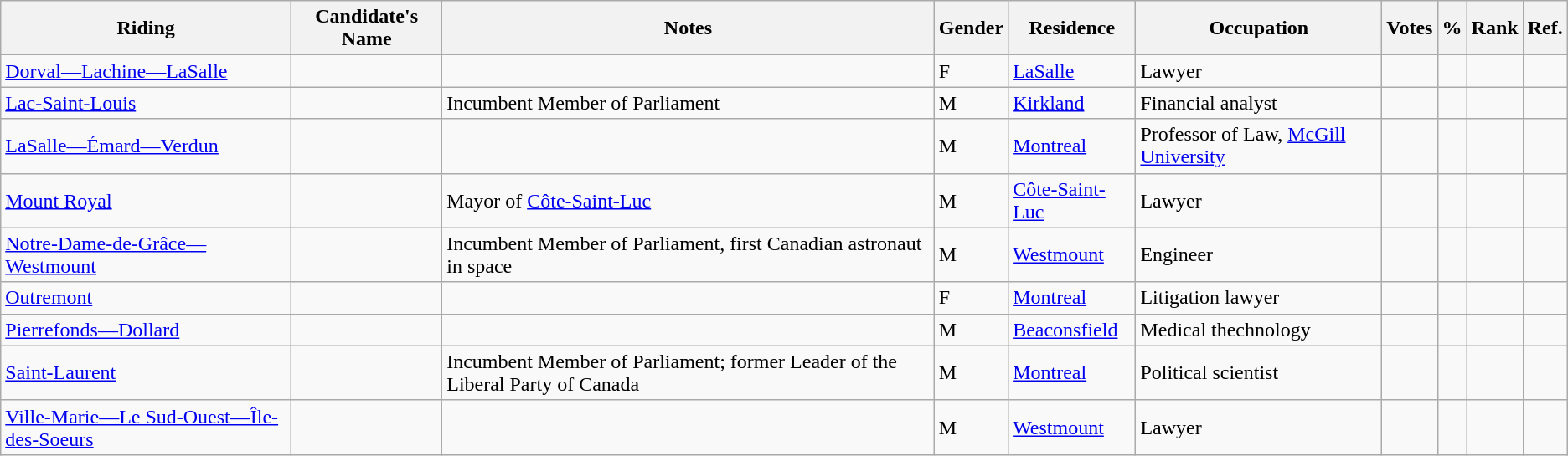<table class="wikitable sortable">
<tr>
<th>Riding</th>
<th>Candidate's Name</th>
<th>Notes</th>
<th>Gender</th>
<th>Residence</th>
<th>Occupation</th>
<th>Votes</th>
<th>%</th>
<th>Rank</th>
<th>Ref.</th>
</tr>
<tr>
<td><a href='#'>Dorval—Lachine—LaSalle</a></td>
<td></td>
<td></td>
<td>F</td>
<td><a href='#'>LaSalle</a></td>
<td>Lawyer</td>
<td></td>
<td></td>
<td></td>
<td></td>
</tr>
<tr>
<td><a href='#'>Lac-Saint-Louis</a></td>
<td></td>
<td>Incumbent Member of Parliament</td>
<td>M</td>
<td><a href='#'>Kirkland</a></td>
<td>Financial analyst</td>
<td></td>
<td></td>
<td></td>
<td></td>
</tr>
<tr>
<td><a href='#'>LaSalle—Émard—Verdun</a></td>
<td></td>
<td></td>
<td>M</td>
<td><a href='#'>Montreal</a></td>
<td>Professor of Law, <a href='#'>McGill University</a></td>
<td></td>
<td></td>
<td></td>
<td></td>
</tr>
<tr>
<td><a href='#'>Mount Royal</a></td>
<td></td>
<td>Mayor of <a href='#'>Côte-Saint-Luc</a></td>
<td>M</td>
<td><a href='#'>Côte-Saint-Luc</a></td>
<td>Lawyer</td>
<td></td>
<td></td>
<td></td>
<td></td>
</tr>
<tr>
<td><a href='#'>Notre-Dame-de-Grâce—Westmount</a></td>
<td></td>
<td>Incumbent Member of Parliament, first Canadian astronaut in space</td>
<td>M</td>
<td><a href='#'>Westmount</a></td>
<td>Engineer</td>
<td></td>
<td></td>
<td></td>
<td></td>
</tr>
<tr>
<td><a href='#'>Outremont</a></td>
<td></td>
<td></td>
<td>F</td>
<td><a href='#'>Montreal</a></td>
<td>Litigation lawyer</td>
<td></td>
<td></td>
<td></td>
<td></td>
</tr>
<tr>
<td><a href='#'>Pierrefonds—Dollard</a></td>
<td></td>
<td></td>
<td>M</td>
<td><a href='#'>Beaconsfield</a></td>
<td>Medical thechnology</td>
<td></td>
<td></td>
<td></td>
<td></td>
</tr>
<tr>
<td><a href='#'>Saint-Laurent</a></td>
<td></td>
<td>Incumbent Member of Parliament; former Leader of the Liberal Party of Canada</td>
<td>M</td>
<td><a href='#'>Montreal</a></td>
<td>Political scientist</td>
<td></td>
<td></td>
<td></td>
<td></td>
</tr>
<tr>
<td><a href='#'>Ville-Marie—Le Sud-Ouest—Île-des-Soeurs</a></td>
<td></td>
<td></td>
<td>M</td>
<td><a href='#'>Westmount</a></td>
<td>Lawyer</td>
<td></td>
<td></td>
<td></td>
<td></td>
</tr>
</table>
